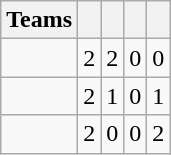<table class="wikitable" style="text-align: center;">
<tr>
<th>Teams</th>
<th></th>
<th></th>
<th></th>
<th></th>
</tr>
<tr>
<td></td>
<td>2</td>
<td>2</td>
<td>0</td>
<td>0</td>
</tr>
<tr>
<td></td>
<td>2</td>
<td>1</td>
<td>0</td>
<td>1</td>
</tr>
<tr>
<td></td>
<td>2</td>
<td>0</td>
<td>0</td>
<td>2</td>
</tr>
</table>
